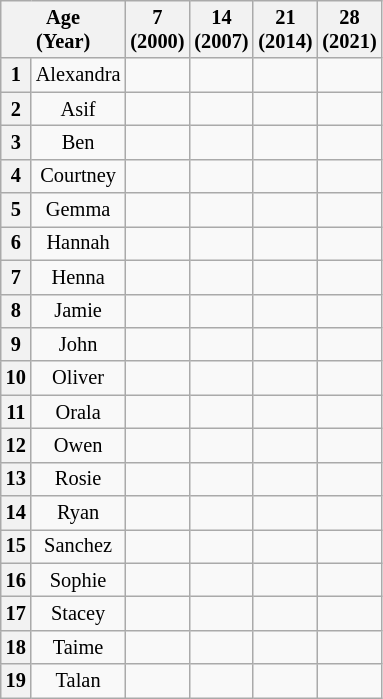<table class="wikitable" style="text-align:center;font-size: 85%">
<tr>
<th colspan="2">Age<br>(Year)<br></th>
<th>7 <br>(2000)</th>
<th>14<br>(2007)</th>
<th>21<br>(2014)</th>
<th>28<br>(2021)</th>
</tr>
<tr>
<th>1</th>
<td>Alexandra</td>
<td></td>
<td></td>
<td></td>
<td></td>
</tr>
<tr>
<th>2</th>
<td>Asif</td>
<td></td>
<td></td>
<td></td>
<td></td>
</tr>
<tr>
<th>3</th>
<td>Ben</td>
<td></td>
<td></td>
<td></td>
<td></td>
</tr>
<tr>
<th>4</th>
<td>Courtney</td>
<td></td>
<td></td>
<td></td>
<td></td>
</tr>
<tr>
<th>5</th>
<td>Gemma</td>
<td></td>
<td></td>
<td></td>
<td></td>
</tr>
<tr>
<th>6</th>
<td>Hannah</td>
<td></td>
<td></td>
<td></td>
<td></td>
</tr>
<tr>
<th>7</th>
<td>Henna</td>
<td></td>
<td></td>
<td></td>
<td></td>
</tr>
<tr>
<th>8</th>
<td>Jamie</td>
<td></td>
<td></td>
<td></td>
<td></td>
</tr>
<tr>
<th>9</th>
<td>John</td>
<td></td>
<td></td>
<td></td>
<td></td>
</tr>
<tr>
<th>10</th>
<td>Oliver</td>
<td></td>
<td></td>
<td></td>
<td></td>
</tr>
<tr>
<th>11</th>
<td>Orala</td>
<td></td>
<td></td>
<td></td>
<td></td>
</tr>
<tr>
<th>12</th>
<td>Owen</td>
<td></td>
<td></td>
<td></td>
<td></td>
</tr>
<tr>
<th>13</th>
<td>Rosie</td>
<td></td>
<td></td>
<td></td>
<td></td>
</tr>
<tr>
<th>14</th>
<td>Ryan</td>
<td></td>
<td></td>
<td></td>
<td></td>
</tr>
<tr>
<th>15</th>
<td>Sanchez</td>
<td></td>
<td></td>
<td></td>
<td></td>
</tr>
<tr>
<th>16</th>
<td>Sophie</td>
<td></td>
<td></td>
<td></td>
<td></td>
</tr>
<tr>
<th>17</th>
<td>Stacey</td>
<td></td>
<td></td>
<td></td>
<td></td>
</tr>
<tr>
<th>18</th>
<td>Taime</td>
<td></td>
<td></td>
<td></td>
<td></td>
</tr>
<tr>
<th>19</th>
<td>Talan</td>
<td></td>
<td></td>
<td></td>
<td></td>
</tr>
</table>
